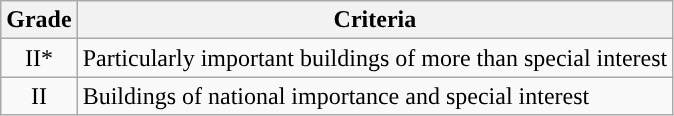<table class="wikitable">
<tr>
<th>Grade</th>
<th>Criteria</th>
</tr>
<tr>
<td align="center" >II*</td>
<td>Particularly important buildings of more than special interest</td>
</tr>
<tr>
<td align="center" >II</td>
<td>Buildings of national importance and special interest</td>
</tr>
</table>
